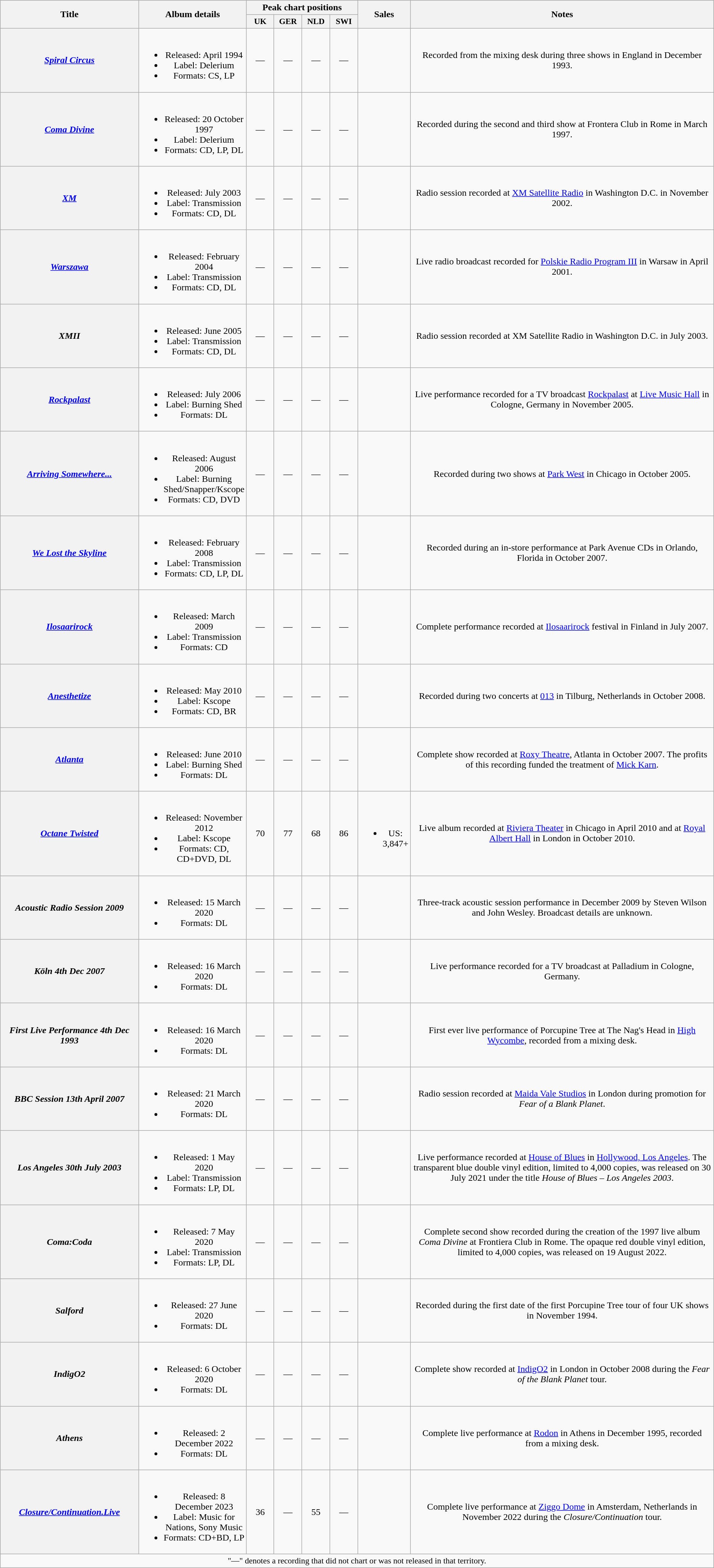<table class="wikitable plainrowheaders" style="text-align:center;">
<tr>
<th scope="col" rowspan="2" style="width:15em;">Title</th>
<th scope="col" rowspan="2">Album details</th>
<th scope="col" colspan="4">Peak chart positions</th>
<th scope="col" rowspan="2">Sales</th>
<th scope="col" rowspan="2" style="width:35em;">Notes</th>
</tr>
<tr>
<th scope="col" style="width:3em;font-size:90%;">UK<br></th>
<th scope="col" style="width:3em;font-size:90%;">GER<br></th>
<th scope="col" style="width:3em;font-size:90%;">NLD<br></th>
<th scope="col" style="width:3em;font-size:90%;">SWI<br></th>
</tr>
<tr>
<th scope="row"><em><a href='#'>Spiral Circus</a></em></th>
<td><br><ul><li>Released: April 1994</li><li>Label: Delerium</li><li>Formats: CS, LP</li></ul></td>
<td>—</td>
<td>—</td>
<td>—</td>
<td>—</td>
<td></td>
<td>Recorded from the mixing desk during three shows in England in December 1993.</td>
</tr>
<tr>
<th scope="row"><em><a href='#'>Coma Divine</a></em></th>
<td><br><ul><li>Released: 20 October 1997</li><li>Label: Delerium</li><li>Formats: CD, LP, DL</li></ul></td>
<td>—</td>
<td>—</td>
<td>—</td>
<td>—</td>
<td></td>
<td>Recorded during the second and third show at Frontera Club in Rome in March 1997.</td>
</tr>
<tr>
<th scope="row"><em><a href='#'>XM</a></em></th>
<td><br><ul><li>Released: July 2003</li><li>Label: Transmission</li><li>Formats: CD, DL</li></ul></td>
<td>—</td>
<td>—</td>
<td>—</td>
<td>—</td>
<td></td>
<td>Radio session recorded at <a href='#'>XM Satellite Radio</a> in Washington D.C. in November 2002.</td>
</tr>
<tr>
<th scope="row"><em><a href='#'>Warszawa</a></em></th>
<td><br><ul><li>Released: February 2004</li><li>Label: Transmission</li><li>Formats: CD, DL</li></ul></td>
<td>—</td>
<td>—</td>
<td>—</td>
<td>—</td>
<td></td>
<td>Live radio broadcast recorded for <a href='#'>Polskie Radio Program III</a> in Warsaw in April 2001.</td>
</tr>
<tr>
<th scope="row"><em>XMII</em></th>
<td><br><ul><li>Released: June 2005</li><li>Label: Transmission</li><li>Formats: CD, DL</li></ul></td>
<td>—</td>
<td>—</td>
<td>—</td>
<td>—</td>
<td></td>
<td>Radio session recorded at XM Satellite Radio in Washington D.C. in July 2003.</td>
</tr>
<tr>
<th scope="row"><em><a href='#'>Rockpalast</a></em></th>
<td><br><ul><li>Released: July 2006</li><li>Label: Burning Shed</li><li>Formats: DL</li></ul></td>
<td>—</td>
<td>—</td>
<td>—</td>
<td>—</td>
<td></td>
<td>Live performance recorded for a TV broadcast <a href='#'>Rockpalast</a> at <a href='#'>Live Music Hall</a> in Cologne, Germany in November 2005.</td>
</tr>
<tr>
<th scope="row"><em><a href='#'>Arriving Somewhere...</a></em></th>
<td><br><ul><li>Released: August 2006</li><li>Label: Burning Shed/Snapper/Kscope</li><li>Formats: CD, DVD</li></ul></td>
<td>—</td>
<td>—</td>
<td>—</td>
<td>—</td>
<td></td>
<td>Recorded during two shows at <a href='#'>Park West</a> in Chicago in October 2005.</td>
</tr>
<tr>
<th scope="row"><em><a href='#'>We Lost the Skyline</a></em></th>
<td><br><ul><li>Released: February 2008</li><li>Label: Transmission</li><li>Formats: CD, LP, DL</li></ul></td>
<td>—</td>
<td>—</td>
<td>—</td>
<td>—</td>
<td></td>
<td>Recorded during an in-store performance at Park Avenue CDs in Orlando, Florida in October 2007.</td>
</tr>
<tr>
<th scope="row"><em><a href='#'>Ilosaarirock</a></em></th>
<td><br><ul><li>Released: March 2009</li><li>Label: Transmission</li><li>Formats: CD</li></ul></td>
<td>—</td>
<td>—</td>
<td>—</td>
<td>—</td>
<td></td>
<td>Complete performance recorded at <a href='#'>Ilosaarirock</a> festival in Finland in July 2007.</td>
</tr>
<tr>
<th scope="row"><em><a href='#'>Anesthetize</a></em></th>
<td><br><ul><li>Released: May 2010</li><li>Label: Kscope</li><li>Formats: CD, BR</li></ul></td>
<td>—</td>
<td>—</td>
<td>—</td>
<td>—</td>
<td></td>
<td>Recorded during two concerts at <a href='#'>013</a> in Tilburg, Netherlands in October 2008.</td>
</tr>
<tr>
<th scope="row"><em><a href='#'>Atlanta</a></em></th>
<td><br><ul><li>Released: June 2010</li><li>Label: Burning Shed</li><li>Formats: DL</li></ul></td>
<td>—</td>
<td>—</td>
<td>—</td>
<td>—</td>
<td></td>
<td>Complete show recorded at <a href='#'>Roxy Theatre</a>, Atlanta in October 2007. The profits of this recording funded the treatment of <a href='#'>Mick Karn</a>.</td>
</tr>
<tr>
<th scope="row"><em><a href='#'>Octane Twisted</a></em></th>
<td><br><ul><li>Released: November 2012</li><li>Label: Kscope</li><li>Formats: CD, CD+DVD, DL</li></ul></td>
<td>70</td>
<td>77</td>
<td>68</td>
<td>86</td>
<td><br><ul><li>US: 3,847+</li></ul></td>
<td>Live album recorded at <a href='#'>Riviera Theater</a> in Chicago in April 2010 and at <a href='#'>Royal Albert Hall</a> in London in October 2010.</td>
</tr>
<tr>
<th scope="row"><em>Acoustic Radio Session 2009</em></th>
<td><br><ul><li>Released: 15 March 2020</li><li>Formats: DL</li></ul></td>
<td>—</td>
<td>—</td>
<td>—</td>
<td>—</td>
<td></td>
<td>Three-track acoustic session performance in December 2009 by Steven Wilson and John Wesley. Broadcast details are unknown.</td>
</tr>
<tr>
<th scope="row"><em>Köln 4th Dec 2007</em></th>
<td><br><ul><li>Released: 16 March 2020</li><li>Formats: DL</li></ul></td>
<td>—</td>
<td>—</td>
<td>—</td>
<td>—</td>
<td></td>
<td>Live performance recorded for a TV broadcast at Palladium in Cologne, Germany.</td>
</tr>
<tr>
<th scope="row"><em>First Live Performance 4th Dec 1993</em></th>
<td><br><ul><li>Released: 16 March 2020</li><li>Formats: DL</li></ul></td>
<td>—</td>
<td>—</td>
<td>—</td>
<td>—</td>
<td></td>
<td>First ever live performance of Porcupine Tree at The Nag's Head in <a href='#'>High Wycombe</a>, recorded from a mixing desk.</td>
</tr>
<tr>
<th scope="row"><em>BBC Session 13th April 2007</em></th>
<td><br><ul><li>Released: 21 March 2020</li><li>Formats: DL</li></ul></td>
<td>—</td>
<td>—</td>
<td>—</td>
<td>—</td>
<td></td>
<td>Radio session recorded at <a href='#'>Maida Vale Studios</a> in London during promotion for <em>Fear of a Blank Planet</em>.</td>
</tr>
<tr>
<th scope="row"><em>Los Angeles 30th July 2003 </em></th>
<td><br><ul><li>Released: 1 May 2020</li><li>Label: Transmission</li><li>Formats: LP, DL</li></ul></td>
<td>—</td>
<td>—</td>
<td>—</td>
<td>—</td>
<td></td>
<td>Live performance recorded at <a href='#'>House of Blues</a> in <a href='#'>Hollywood, Los Angeles</a>. The transparent blue double vinyl edition, limited to 4,000 copies, was released on 30 July 2021 under the title <em>House of Blues – Los Angeles 2003</em>.</td>
</tr>
<tr>
<th scope="row"><em>Coma:Coda</em></th>
<td><br><ul><li>Released: 7 May 2020</li><li>Label: Transmission</li><li>Formats: LP, DL</li></ul></td>
<td>—</td>
<td>—</td>
<td>—</td>
<td>—</td>
<td></td>
<td>Complete second show recorded during the creation of the 1997 live album <em>Coma Divine</em> at Frontiera Club in Rome. The opaque red double vinyl edition, limited to 4,000 copies, was released on 19 August 2022.</td>
</tr>
<tr>
<th scope="row"><em>Salford</em></th>
<td><br><ul><li>Released: 27 June 2020</li><li>Formats: DL</li></ul></td>
<td>—</td>
<td>—</td>
<td>—</td>
<td>—</td>
<td></td>
<td>Recorded during the first date of the first Porcupine Tree tour of four UK shows in November 1994.</td>
</tr>
<tr>
<th scope="row"><em>IndigO2</em></th>
<td><br><ul><li>Released: 6 October 2020</li><li>Formats: DL</li></ul></td>
<td>—</td>
<td>—</td>
<td>—</td>
<td>—</td>
<td></td>
<td>Complete show recorded at <a href='#'>IndigO2</a> in London in October 2008 during the <em>Fear of the Blank Planet</em> tour.</td>
</tr>
<tr>
<th scope="row"><em>Athens</em></th>
<td><br><ul><li>Released: 2 December 2022</li><li>Formats: DL</li></ul></td>
<td>—</td>
<td>—</td>
<td>—</td>
<td>—</td>
<td></td>
<td>Complete live performance at <a href='#'>Rodon</a> in Athens in December 1995, recorded from a mixing desk.</td>
</tr>
<tr>
<th scope="row"><em><a href='#'>Closure/Continuation.Live</a></em></th>
<td><br><ul><li>Released: 8 December 2023</li><li>Label: Music for Nations, Sony Music</li><li>Formats: CD+BD, LP</li></ul></td>
<td>36</td>
<td>—</td>
<td>55</td>
<td>—</td>
<td></td>
<td>Complete live performance at <a href='#'>Ziggo Dome</a> in Amsterdam, Netherlands in November 2022 during the <em>Closure/Continuation</em> tour.</td>
</tr>
<tr>
<td colspan="14" style="font-size:90%">"—" denotes a recording that did not chart or was not released in that territory.</td>
</tr>
</table>
